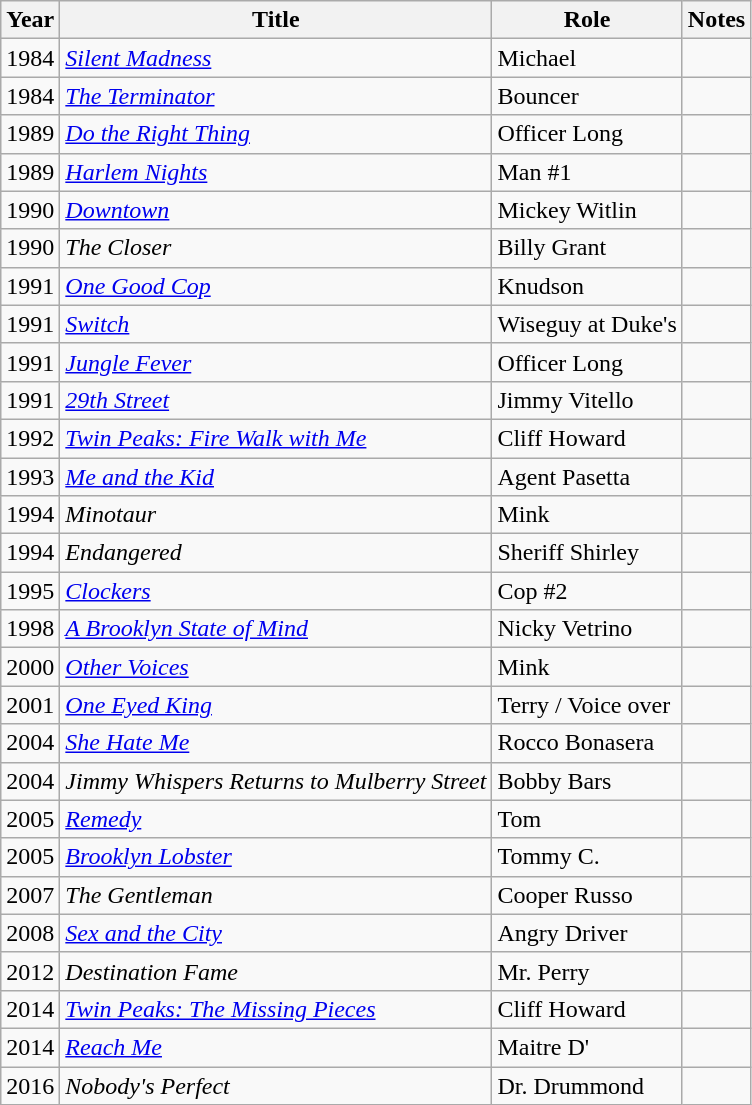<table class="wikitable sortable">
<tr>
<th>Year</th>
<th>Title</th>
<th>Role</th>
<th>Notes</th>
</tr>
<tr>
<td>1984</td>
<td><em><a href='#'>Silent Madness</a></em></td>
<td>Michael</td>
<td></td>
</tr>
<tr>
<td>1984</td>
<td><em><a href='#'>The Terminator</a></em></td>
<td>Bouncer</td>
<td></td>
</tr>
<tr>
<td>1989</td>
<td><em><a href='#'>Do the Right Thing</a></em></td>
<td>Officer Long</td>
<td></td>
</tr>
<tr>
<td>1989</td>
<td><em><a href='#'>Harlem Nights</a></em></td>
<td>Man #1</td>
<td></td>
</tr>
<tr>
<td>1990</td>
<td><a href='#'><em>Downtown</em></a></td>
<td>Mickey Witlin</td>
<td></td>
</tr>
<tr>
<td>1990</td>
<td><em>The Closer</em></td>
<td>Billy Grant</td>
<td></td>
</tr>
<tr>
<td>1991</td>
<td><em><a href='#'>One Good Cop</a></em></td>
<td>Knudson</td>
<td></td>
</tr>
<tr>
<td>1991</td>
<td><a href='#'><em>Switch</em></a></td>
<td>Wiseguy at Duke's</td>
<td></td>
</tr>
<tr>
<td>1991</td>
<td><em><a href='#'>Jungle Fever</a></em></td>
<td>Officer Long</td>
<td></td>
</tr>
<tr>
<td>1991</td>
<td><a href='#'><em>29th Street</em></a></td>
<td>Jimmy Vitello</td>
<td></td>
</tr>
<tr>
<td>1992</td>
<td><em><a href='#'>Twin Peaks: Fire Walk with Me</a></em></td>
<td>Cliff Howard</td>
<td></td>
</tr>
<tr>
<td>1993</td>
<td><em><a href='#'>Me and the Kid</a></em></td>
<td>Agent Pasetta</td>
<td></td>
</tr>
<tr>
<td>1994</td>
<td><em>Minotaur</em></td>
<td>Mink</td>
<td></td>
</tr>
<tr>
<td>1994</td>
<td><em>Endangered</em></td>
<td>Sheriff Shirley</td>
<td></td>
</tr>
<tr>
<td>1995</td>
<td><a href='#'><em>Clockers</em></a></td>
<td>Cop #2</td>
<td></td>
</tr>
<tr>
<td>1998</td>
<td><em><a href='#'>A Brooklyn State of Mind</a></em></td>
<td>Nicky Vetrino</td>
<td></td>
</tr>
<tr>
<td>2000</td>
<td><a href='#'><em>Other Voices</em></a></td>
<td>Mink</td>
<td></td>
</tr>
<tr>
<td>2001</td>
<td><em><a href='#'>One Eyed King</a></em></td>
<td>Terry / Voice over</td>
<td></td>
</tr>
<tr>
<td>2004</td>
<td><em><a href='#'>She Hate Me</a></em></td>
<td>Rocco Bonasera</td>
<td></td>
</tr>
<tr>
<td>2004</td>
<td><em>Jimmy Whispers Returns to Mulberry Street</em></td>
<td>Bobby Bars</td>
<td></td>
</tr>
<tr>
<td>2005</td>
<td><a href='#'><em>Remedy</em></a></td>
<td>Tom</td>
<td></td>
</tr>
<tr>
<td>2005</td>
<td><em><a href='#'>Brooklyn Lobster</a></em></td>
<td>Tommy C.</td>
<td></td>
</tr>
<tr>
<td>2007</td>
<td><em>The Gentleman</em></td>
<td>Cooper Russo</td>
<td></td>
</tr>
<tr>
<td>2008</td>
<td><a href='#'><em>Sex and the City</em></a></td>
<td>Angry Driver</td>
<td></td>
</tr>
<tr>
<td>2012</td>
<td><em>Destination Fame</em></td>
<td>Mr. Perry</td>
<td></td>
</tr>
<tr>
<td>2014</td>
<td><em><a href='#'>Twin Peaks: The Missing Pieces</a></em></td>
<td>Cliff Howard</td>
<td></td>
</tr>
<tr>
<td>2014</td>
<td><em><a href='#'>Reach Me</a></em></td>
<td>Maitre D'</td>
<td></td>
</tr>
<tr>
<td>2016</td>
<td><em>Nobody's Perfect</em></td>
<td>Dr. Drummond</td>
<td></td>
</tr>
</table>
